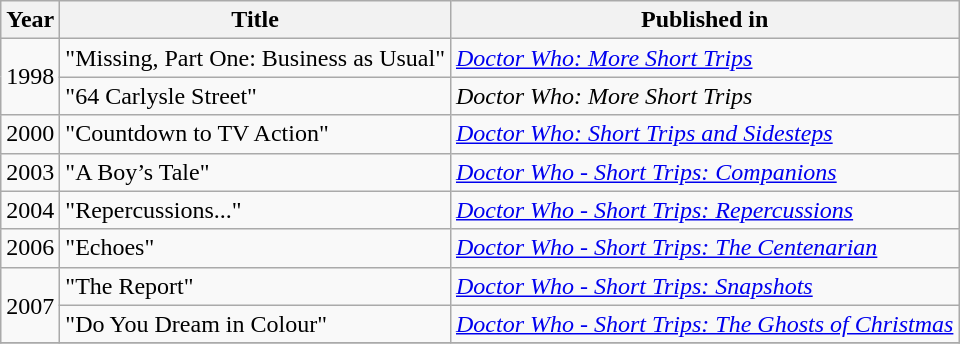<table class="wikitable sortable">
<tr>
<th>Year</th>
<th>Title</th>
<th>Published in</th>
</tr>
<tr>
<td rowspan=2>1998</td>
<td>"Missing, Part One: Business as Usual"</td>
<td><em><a href='#'>Doctor Who: More Short Trips</a></em></td>
</tr>
<tr>
<td>"64 Carlysle Street"</td>
<td><em>Doctor Who: More Short Trips</em></td>
</tr>
<tr>
<td>2000</td>
<td>"Countdown to TV Action"</td>
<td><em><a href='#'>Doctor Who: Short Trips and Sidesteps</a></em></td>
</tr>
<tr>
<td>2003</td>
<td>"A Boy’s Tale"</td>
<td><em><a href='#'>Doctor Who - Short Trips: Companions</a></em></td>
</tr>
<tr>
<td>2004</td>
<td>"Repercussions..."</td>
<td><em><a href='#'>Doctor Who - Short Trips: Repercussions</a></em></td>
</tr>
<tr>
<td>2006</td>
<td>"Echoes"</td>
<td><em><a href='#'>Doctor Who - Short Trips: The Centenarian</a></em></td>
</tr>
<tr>
<td rowspan=2>2007</td>
<td>"The Report"</td>
<td><em><a href='#'>Doctor Who - Short Trips: Snapshots</a></em></td>
</tr>
<tr>
<td>"Do You Dream in Colour"</td>
<td><em><a href='#'>Doctor Who - Short Trips: The Ghosts of Christmas</a></em></td>
</tr>
<tr>
</tr>
</table>
